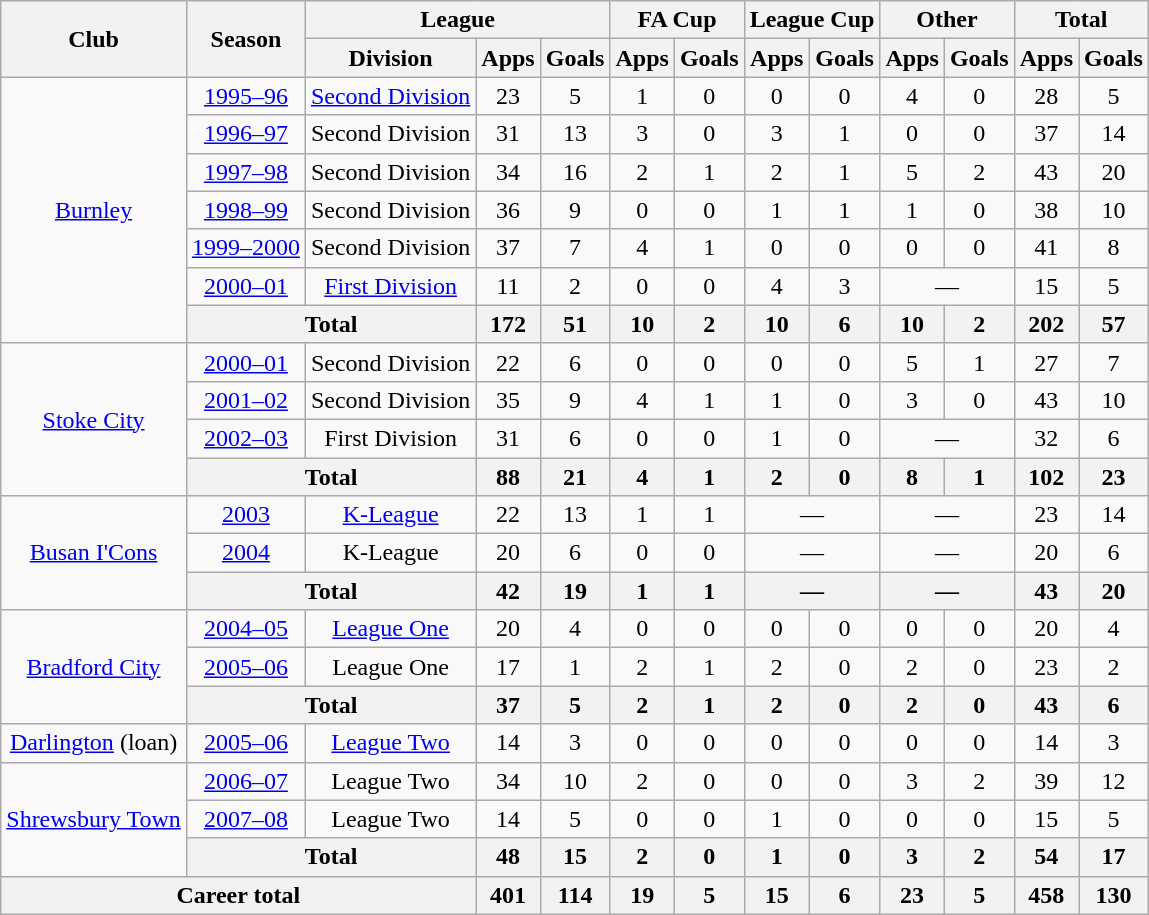<table class="wikitable" style="text-align: center;">
<tr>
<th rowspan="2">Club</th>
<th rowspan="2">Season</th>
<th colspan="3">League</th>
<th colspan="2">FA Cup</th>
<th colspan="2">League Cup</th>
<th colspan="2">Other</th>
<th colspan="2">Total</th>
</tr>
<tr>
<th>Division</th>
<th>Apps</th>
<th>Goals</th>
<th>Apps</th>
<th>Goals</th>
<th>Apps</th>
<th>Goals</th>
<th>Apps</th>
<th>Goals</th>
<th>Apps</th>
<th>Goals</th>
</tr>
<tr>
<td rowspan="7"><a href='#'>Burnley</a></td>
<td><a href='#'>1995–96</a></td>
<td><a href='#'>Second Division</a></td>
<td>23</td>
<td>5</td>
<td>1</td>
<td>0</td>
<td>0</td>
<td>0</td>
<td>4</td>
<td>0</td>
<td>28</td>
<td>5</td>
</tr>
<tr>
<td><a href='#'>1996–97</a></td>
<td>Second Division</td>
<td>31</td>
<td>13</td>
<td>3</td>
<td>0</td>
<td>3</td>
<td>1</td>
<td>0</td>
<td>0</td>
<td>37</td>
<td>14</td>
</tr>
<tr>
<td><a href='#'>1997–98</a></td>
<td>Second Division</td>
<td>34</td>
<td>16</td>
<td>2</td>
<td>1</td>
<td>2</td>
<td>1</td>
<td>5</td>
<td>2</td>
<td>43</td>
<td>20</td>
</tr>
<tr>
<td><a href='#'>1998–99</a></td>
<td>Second Division</td>
<td>36</td>
<td>9</td>
<td>0</td>
<td>0</td>
<td>1</td>
<td>1</td>
<td>1</td>
<td>0</td>
<td>38</td>
<td>10</td>
</tr>
<tr>
<td><a href='#'>1999–2000</a></td>
<td>Second Division</td>
<td>37</td>
<td>7</td>
<td>4</td>
<td>1</td>
<td>0</td>
<td>0</td>
<td>0</td>
<td>0</td>
<td>41</td>
<td>8</td>
</tr>
<tr>
<td><a href='#'>2000–01</a></td>
<td><a href='#'>First Division</a></td>
<td>11</td>
<td>2</td>
<td>0</td>
<td>0</td>
<td>4</td>
<td>3</td>
<td colspan="2">—</td>
<td>15</td>
<td>5</td>
</tr>
<tr>
<th colspan="2">Total</th>
<th>172</th>
<th>51</th>
<th>10</th>
<th>2</th>
<th>10</th>
<th>6</th>
<th>10</th>
<th>2</th>
<th>202</th>
<th>57</th>
</tr>
<tr>
<td rowspan="4"><a href='#'>Stoke City</a></td>
<td><a href='#'>2000–01</a></td>
<td>Second Division</td>
<td>22</td>
<td>6</td>
<td>0</td>
<td>0</td>
<td>0</td>
<td>0</td>
<td>5</td>
<td>1</td>
<td>27</td>
<td>7</td>
</tr>
<tr>
<td><a href='#'>2001–02</a></td>
<td>Second Division</td>
<td>35</td>
<td>9</td>
<td>4</td>
<td>1</td>
<td>1</td>
<td>0</td>
<td>3</td>
<td>0</td>
<td>43</td>
<td>10</td>
</tr>
<tr>
<td><a href='#'>2002–03</a></td>
<td>First Division</td>
<td>31</td>
<td>6</td>
<td>0</td>
<td>0</td>
<td>1</td>
<td>0</td>
<td colspan="2">—</td>
<td>32</td>
<td>6</td>
</tr>
<tr>
<th colspan="2">Total</th>
<th>88</th>
<th>21</th>
<th>4</th>
<th>1</th>
<th>2</th>
<th>0</th>
<th>8</th>
<th>1</th>
<th>102</th>
<th>23</th>
</tr>
<tr>
<td rowspan="3"><a href='#'>Busan I'Cons</a></td>
<td><a href='#'>2003</a></td>
<td><a href='#'>K-League</a></td>
<td>22</td>
<td>13</td>
<td>1</td>
<td>1</td>
<td colspan="2">—</td>
<td colspan="2">—</td>
<td>23</td>
<td>14</td>
</tr>
<tr>
<td><a href='#'>2004</a></td>
<td>K-League</td>
<td>20</td>
<td>6</td>
<td>0</td>
<td>0</td>
<td colspan="2">—</td>
<td colspan="2">—</td>
<td>20</td>
<td>6</td>
</tr>
<tr>
<th colspan="2">Total</th>
<th>42</th>
<th>19</th>
<th>1</th>
<th>1</th>
<th colspan="2">—</th>
<th colspan="2">—</th>
<th>43</th>
<th>20</th>
</tr>
<tr>
<td rowspan="3"><a href='#'>Bradford City</a></td>
<td><a href='#'>2004–05</a></td>
<td><a href='#'>League One</a></td>
<td>20</td>
<td>4</td>
<td>0</td>
<td>0</td>
<td>0</td>
<td>0</td>
<td>0</td>
<td>0</td>
<td>20</td>
<td>4</td>
</tr>
<tr>
<td><a href='#'>2005–06</a></td>
<td>League One</td>
<td>17</td>
<td>1</td>
<td>2</td>
<td>1</td>
<td>2</td>
<td>0</td>
<td>2</td>
<td>0</td>
<td>23</td>
<td>2</td>
</tr>
<tr>
<th colspan="2">Total</th>
<th>37</th>
<th>5</th>
<th>2</th>
<th>1</th>
<th>2</th>
<th>0</th>
<th>2</th>
<th>0</th>
<th>43</th>
<th>6</th>
</tr>
<tr>
<td><a href='#'>Darlington</a> (loan)</td>
<td><a href='#'>2005–06</a></td>
<td><a href='#'>League Two</a></td>
<td>14</td>
<td>3</td>
<td>0</td>
<td>0</td>
<td>0</td>
<td>0</td>
<td>0</td>
<td>0</td>
<td>14</td>
<td>3</td>
</tr>
<tr>
<td rowspan="3"><a href='#'>Shrewsbury Town</a></td>
<td><a href='#'>2006–07</a></td>
<td>League Two</td>
<td>34</td>
<td>10</td>
<td>2</td>
<td>0</td>
<td>0</td>
<td>0</td>
<td>3</td>
<td>2</td>
<td>39</td>
<td>12</td>
</tr>
<tr>
<td><a href='#'>2007–08</a></td>
<td>League Two</td>
<td>14</td>
<td>5</td>
<td>0</td>
<td>0</td>
<td>1</td>
<td>0</td>
<td>0</td>
<td>0</td>
<td>15</td>
<td>5</td>
</tr>
<tr>
<th colspan="2">Total</th>
<th>48</th>
<th>15</th>
<th>2</th>
<th>0</th>
<th>1</th>
<th>0</th>
<th>3</th>
<th>2</th>
<th>54</th>
<th>17</th>
</tr>
<tr>
<th colspan="3">Career total</th>
<th>401</th>
<th>114</th>
<th>19</th>
<th>5</th>
<th>15</th>
<th>6</th>
<th>23</th>
<th>5</th>
<th>458</th>
<th>130</th>
</tr>
</table>
